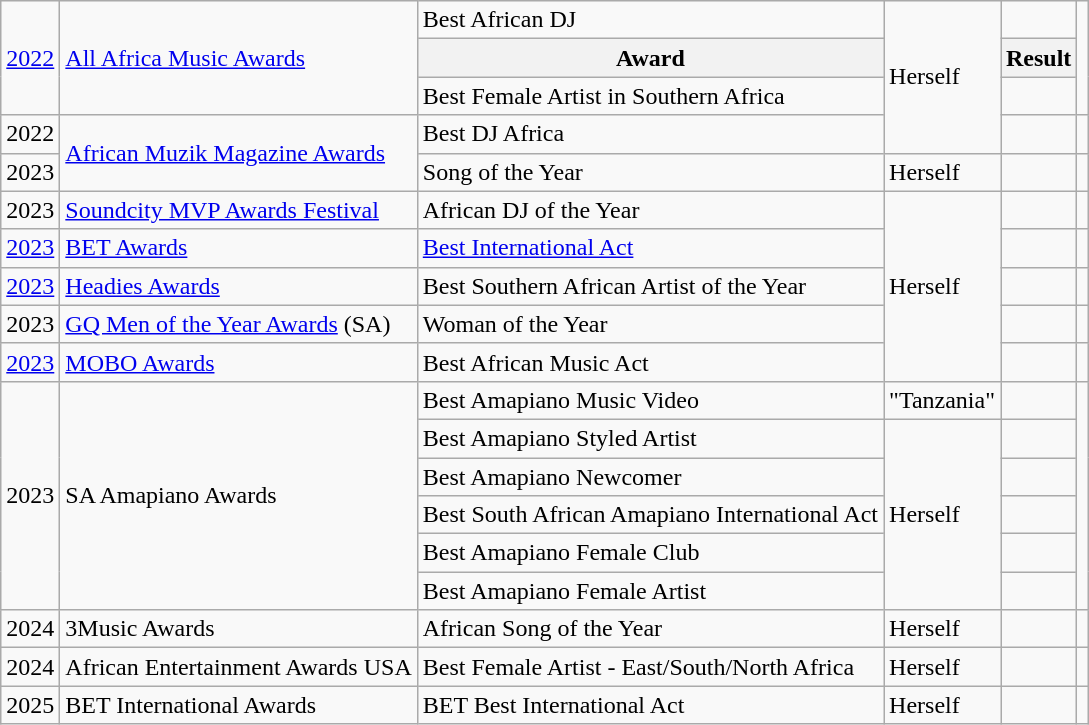<table class="wikitable sortable plainrowheaders">
<tr>
<td rowspan="3"><a href='#'>2022</a></td>
<td rowspan="3"><a href='#'>All Africa Music Awards</a></td>
<td>Best African DJ</td>
<td rowspan="4">Herself</td>
<td></td>
<td rowspan="3"></td>
</tr>
<tr>
<th>Award</th>
<th>Result</th>
</tr>
<tr>
<td>Best Female Artist in Southern Africa</td>
<td></td>
</tr>
<tr>
<td>2022</td>
<td rowspan="2"><a href='#'>African Muzik Magazine Awards</a></td>
<td>Best DJ Africa</td>
<td></td>
<td></td>
</tr>
<tr>
<td>2023</td>
<td>Song of the Year</td>
<td>Herself</td>
<td></td>
<td></td>
</tr>
<tr>
<td>2023</td>
<td><a href='#'>Soundcity MVP Awards Festival</a></td>
<td>African DJ of the Year</td>
<td rowspan="5">Herself</td>
<td></td>
<td></td>
</tr>
<tr>
<td><a href='#'>2023</a></td>
<td><a href='#'>BET Awards</a></td>
<td><a href='#'>Best International Act</a></td>
<td></td>
<td></td>
</tr>
<tr>
<td><a href='#'>2023</a></td>
<td><a href='#'>Headies Awards</a></td>
<td>Best Southern African Artist of the Year</td>
<td></td>
<td></td>
</tr>
<tr>
<td>2023</td>
<td><a href='#'>GQ Men of the Year Awards</a> (SA)</td>
<td>Woman of the Year</td>
<td></td>
<td></td>
</tr>
<tr>
<td><a href='#'>2023</a></td>
<td><a href='#'>MOBO Awards</a></td>
<td>Best African Music Act</td>
<td></td>
<td></td>
</tr>
<tr>
<td rowspan=6>2023</td>
<td rowspan=6>SA Amapiano Awards</td>
<td>Best Amapiano Music Video</td>
<td>"Tanzania"</td>
<td></td>
<td rowspan=6></td>
</tr>
<tr>
<td>Best Amapiano Styled Artist</td>
<td rowspan=5>Herself</td>
<td></td>
</tr>
<tr>
<td>Best Amapiano Newcomer</td>
<td></td>
</tr>
<tr>
<td>Best South African Amapiano International Act</td>
<td></td>
</tr>
<tr>
<td>Best Amapiano Female Club</td>
<td></td>
</tr>
<tr>
<td>Best Amapiano Female Artist</td>
<td></td>
</tr>
<tr>
<td>2024</td>
<td>3Music Awards</td>
<td>African Song of the Year</td>
<td>Herself</td>
<td></td>
<td></td>
</tr>
<tr>
<td>2024</td>
<td>African Entertainment Awards USA</td>
<td>Best Female Artist - East/South/North Africa</td>
<td>Herself</td>
<td></td>
<td></td>
</tr>
<tr>
<td>2025</td>
<td>BET International Awards</td>
<td>BET Best International Act</td>
<td>Herself</td>
<td></td>
</tr>
</table>
